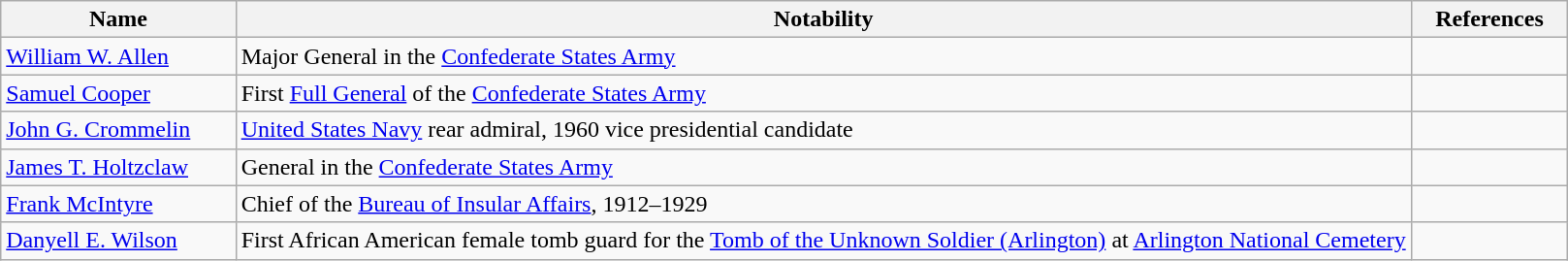<table class="wikitable sortable">
<tr>
<th width="15%">Name</th>
<th width="75%">Notability</th>
<th width="10%" class="unsortable">References</th>
</tr>
<tr>
<td><a href='#'>William W. Allen</a></td>
<td>Major General in the <a href='#'>Confederate States Army</a></td>
<td></td>
</tr>
<tr>
<td><a href='#'>Samuel Cooper</a></td>
<td>First <a href='#'>Full General</a> of the <a href='#'>Confederate States Army</a></td>
<td></td>
</tr>
<tr>
<td><a href='#'>John G. Crommelin</a></td>
<td><a href='#'>United States Navy</a> rear admiral, 1960 vice presidential candidate</td>
<td></td>
</tr>
<tr>
<td><a href='#'>James T. Holtzclaw</a></td>
<td>General in the <a href='#'>Confederate States Army</a></td>
<td></td>
</tr>
<tr>
<td><a href='#'>Frank McIntyre</a></td>
<td>Chief of the <a href='#'>Bureau of Insular Affairs</a>, 1912–1929</td>
<td></td>
</tr>
<tr>
<td><a href='#'>Danyell E. Wilson</a></td>
<td>First African American female tomb guard for the <a href='#'>Tomb of the Unknown Soldier (Arlington)</a> at <a href='#'>Arlington National Cemetery</a></td>
<td></td>
</tr>
</table>
